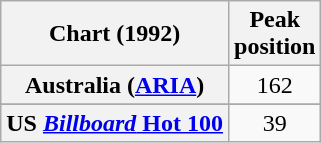<table class="wikitable sortable plainrowheaders" style="text-align:center">
<tr>
<th scope="col">Chart (1992)</th>
<th scope="col">Peak<br>position</th>
</tr>
<tr>
<th scope="row">Australia (<a href='#'>ARIA</a>)</th>
<td>162</td>
</tr>
<tr>
</tr>
<tr>
</tr>
<tr>
<th scope="row">US <a href='#'><em>Billboard</em> Hot 100</a></th>
<td>39</td>
</tr>
</table>
